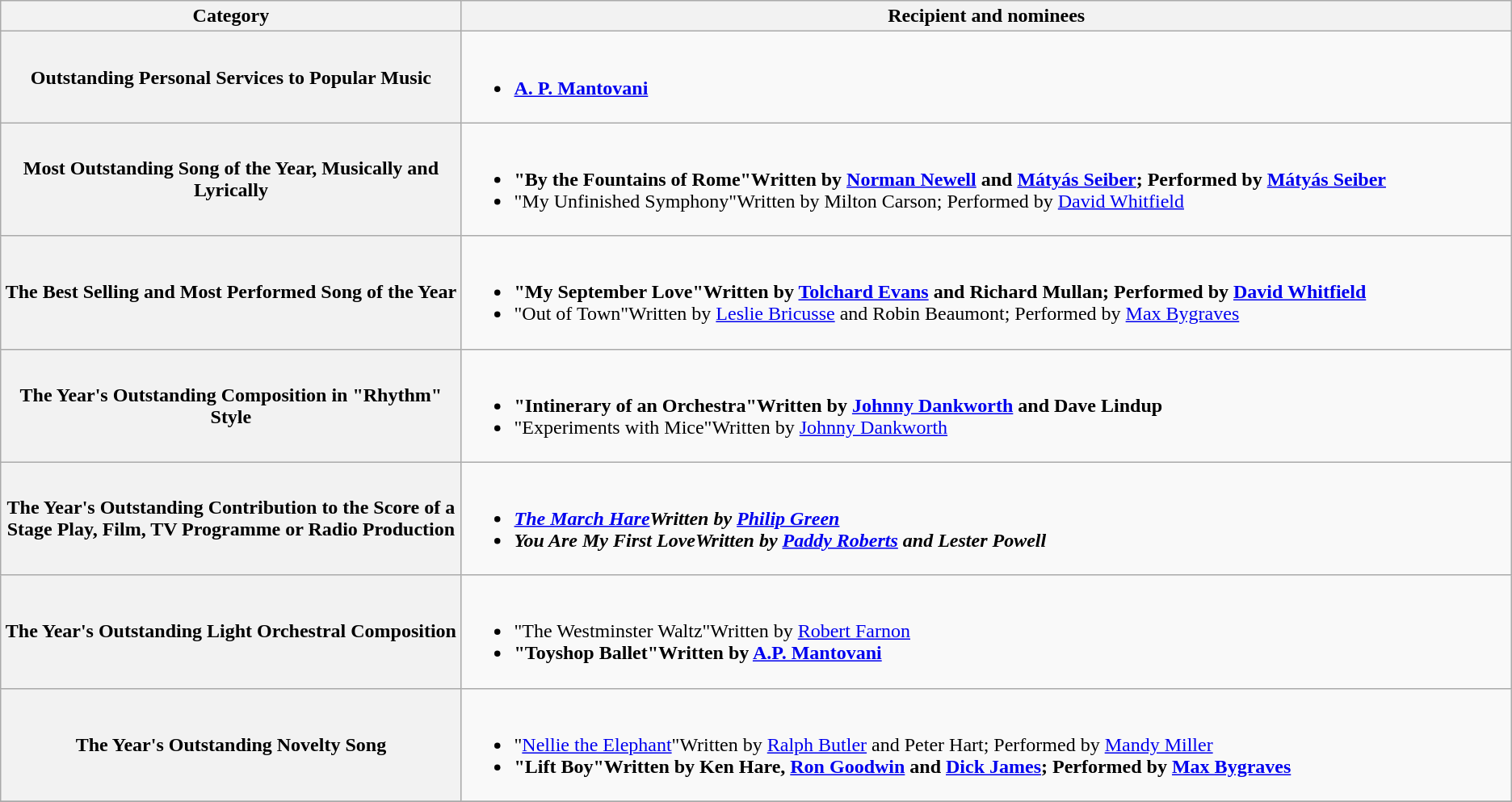<table class="wikitable">
<tr>
<th width="25%">Category</th>
<th width="57%">Recipient and nominees</th>
</tr>
<tr>
<th scope="row">Outstanding Personal Services to Popular Music</th>
<td><br><ul><li><strong><a href='#'>A. P. Mantovani</a></strong></li></ul></td>
</tr>
<tr>
<th scope="row">Most Outstanding Song of the Year, Musically and Lyrically</th>
<td><br><ul><li><strong>"By the Fountains of Rome"Written by <a href='#'>Norman Newell</a> and <a href='#'>Mátyás Seiber</a>; Performed by <a href='#'>Mátyás Seiber</a></strong></li><li>"My Unfinished Symphony"Written by Milton Carson; Performed by <a href='#'>David Whitfield</a></li></ul></td>
</tr>
<tr>
<th scope="row">The Best Selling and Most Performed Song of the Year</th>
<td><br><ul><li><strong>"My September Love"Written by <a href='#'>Tolchard Evans</a> and Richard Mullan; Performed by <a href='#'>David Whitfield</a></strong></li><li>"Out of Town"Written by <a href='#'>Leslie Bricusse</a> and Robin Beaumont; Performed by <a href='#'>Max Bygraves</a></li></ul></td>
</tr>
<tr>
<th scope="row">The Year's Outstanding Composition in "Rhythm" Style</th>
<td><br><ul><li><strong>"Intinerary of an Orchestra"Written by <a href='#'>Johnny Dankworth</a> and Dave Lindup</strong></li><li>"Experiments with Mice"Written by <a href='#'>Johnny Dankworth</a></li></ul></td>
</tr>
<tr>
<th scope="row">The Year's Outstanding Contribution to the Score of a Stage Play, Film, TV Programme or Radio Production</th>
<td><br><ul><li><strong><em><a href='#'>The March Hare</a><em>Written by <a href='#'>Philip Green</a><strong></li><li></em>You Are My First Love<em>Written by <a href='#'>Paddy Roberts</a> and Lester Powell</li></ul></td>
</tr>
<tr>
<th scope="row">The Year's Outstanding Light Orchestral Composition</th>
<td><br><ul><li></strong>"The Westminster Waltz"Written by <a href='#'>Robert Farnon</a><strong></li><li>"Toyshop Ballet"Written by <a href='#'>A.P. Mantovani</a></li></ul></td>
</tr>
<tr>
<th scope="row">The Year's Outstanding Novelty Song</th>
<td><br><ul><li></strong>"<a href='#'>Nellie the Elephant</a>"Written by <a href='#'>Ralph Butler</a> and Peter Hart; Performed by <a href='#'>Mandy Miller</a><strong></li><li>"Lift Boy"Written by Ken Hare, <a href='#'>Ron Goodwin</a> and <a href='#'>Dick James</a>; Performed by <a href='#'>Max Bygraves</a></li></ul></td>
</tr>
<tr>
</tr>
</table>
